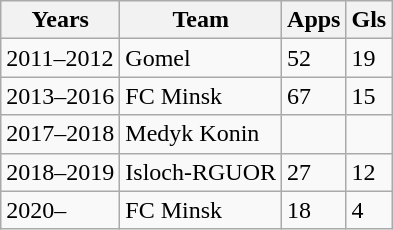<table class="wikitable">
<tr>
<th>Years</th>
<th>Team</th>
<th>Apps</th>
<th>Gls</th>
</tr>
<tr>
<td>2011–2012</td>
<td>Gomel</td>
<td>52</td>
<td>19</td>
</tr>
<tr>
<td>2013–2016</td>
<td>FC Minsk</td>
<td>67</td>
<td>15</td>
</tr>
<tr>
<td>2017–2018</td>
<td>Medyk Konin</td>
<td></td>
<td></td>
</tr>
<tr>
<td>2018–2019</td>
<td>Isloch-RGUOR</td>
<td>27</td>
<td>12</td>
</tr>
<tr>
<td>2020–</td>
<td>FC Minsk</td>
<td>18</td>
<td>4</td>
</tr>
</table>
